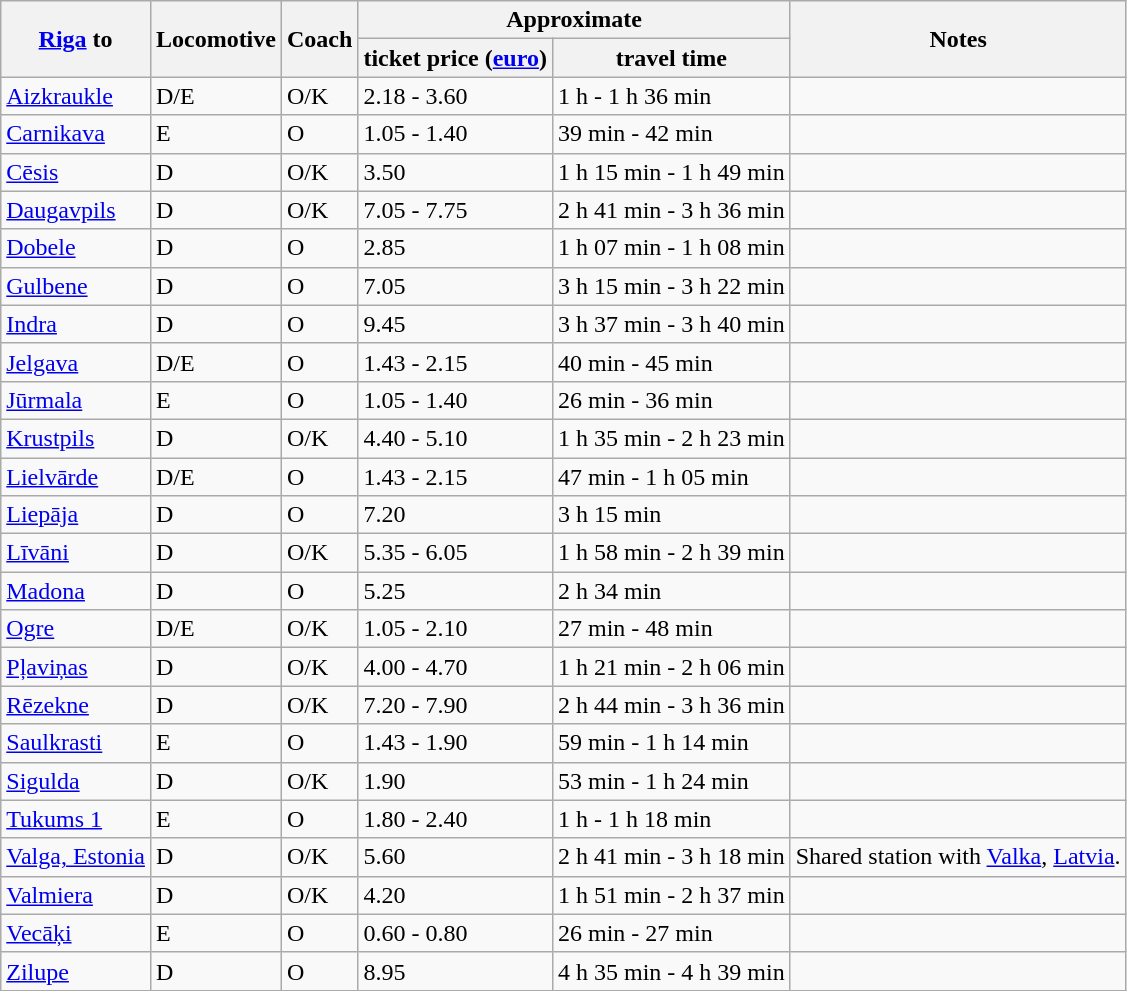<table class="wikitable sortable">
<tr>
<th rowspan=2><a href='#'>Riga</a> to</th>
<th rowspan=2>Locomotive</th>
<th rowspan=2>Coach</th>
<th colspan=2>Approximate</th>
<th rowspan=2>Notes</th>
</tr>
<tr>
<th>ticket price (<a href='#'>euro</a>)</th>
<th>travel time</th>
</tr>
<tr>
<td><a href='#'>Aizkraukle</a></td>
<td>D/E</td>
<td>O/K</td>
<td>2.18 - 3.60</td>
<td>1 h - 1 h 36 min</td>
<td></td>
</tr>
<tr>
<td><a href='#'>Carnikava</a></td>
<td>E</td>
<td>O</td>
<td>1.05 - 1.40</td>
<td>39 min - 42 min</td>
<td></td>
</tr>
<tr>
<td><a href='#'>Cēsis</a></td>
<td>D</td>
<td>O/K</td>
<td>3.50</td>
<td>1 h 15 min - 1 h 49 min</td>
<td></td>
</tr>
<tr>
<td><a href='#'>Daugavpils</a></td>
<td>D</td>
<td>O/K</td>
<td>7.05 - 7.75</td>
<td>2 h 41 min - 3 h 36 min</td>
<td></td>
</tr>
<tr>
<td><a href='#'>Dobele</a></td>
<td>D</td>
<td>O</td>
<td>2.85</td>
<td>1 h 07 min - 1 h 08 min</td>
<td></td>
</tr>
<tr>
<td><a href='#'>Gulbene</a></td>
<td>D</td>
<td>O</td>
<td>7.05</td>
<td>3 h 15 min - 3 h 22 min</td>
<td></td>
</tr>
<tr>
<td><a href='#'>Indra</a></td>
<td>D</td>
<td>O</td>
<td>9.45</td>
<td>3 h 37 min - 3 h 40 min</td>
<td></td>
</tr>
<tr>
<td><a href='#'>Jelgava</a></td>
<td>D/E</td>
<td>O</td>
<td>1.43 - 2.15</td>
<td>40 min - 45 min</td>
<td></td>
</tr>
<tr>
<td><a href='#'>Jūrmala</a></td>
<td>E</td>
<td>O</td>
<td>1.05 - 1.40</td>
<td>26 min - 36 min</td>
<td></td>
</tr>
<tr>
<td><a href='#'>Krustpils</a></td>
<td>D</td>
<td>O/K</td>
<td>4.40 - 5.10</td>
<td>1 h 35 min - 2 h 23 min</td>
<td></td>
</tr>
<tr>
<td><a href='#'>Lielvārde</a></td>
<td>D/E</td>
<td>O</td>
<td>1.43 - 2.15</td>
<td>47 min - 1 h 05 min</td>
<td></td>
</tr>
<tr>
<td><a href='#'>Liepāja</a></td>
<td>D</td>
<td>O</td>
<td>7.20</td>
<td>3 h 15 min</td>
<td></td>
</tr>
<tr>
<td><a href='#'>Līvāni</a></td>
<td>D</td>
<td>O/K</td>
<td>5.35 - 6.05</td>
<td>1 h 58 min - 2 h 39 min</td>
<td></td>
</tr>
<tr>
<td><a href='#'>Madona</a></td>
<td>D</td>
<td>O</td>
<td>5.25</td>
<td>2 h 34 min</td>
<td></td>
</tr>
<tr>
<td><a href='#'>Ogre</a></td>
<td>D/E</td>
<td>O/K</td>
<td>1.05 - 2.10</td>
<td>27 min - 48 min</td>
<td></td>
</tr>
<tr>
<td><a href='#'>Pļaviņas</a></td>
<td>D</td>
<td>O/K</td>
<td>4.00 - 4.70</td>
<td>1 h 21 min - 2 h 06 min</td>
<td></td>
</tr>
<tr>
<td><a href='#'>Rēzekne</a></td>
<td>D</td>
<td>O/K</td>
<td>7.20 - 7.90</td>
<td>2 h 44 min - 3 h 36 min</td>
<td></td>
</tr>
<tr>
<td><a href='#'>Saulkrasti</a></td>
<td>E</td>
<td>O</td>
<td>1.43 - 1.90</td>
<td>59 min - 1 h 14 min</td>
<td></td>
</tr>
<tr>
<td><a href='#'>Sigulda</a></td>
<td>D</td>
<td>O/K</td>
<td>1.90</td>
<td>53 min - 1 h 24 min</td>
<td></td>
</tr>
<tr>
<td><a href='#'>Tukums 1</a></td>
<td>E</td>
<td>O</td>
<td>1.80 - 2.40</td>
<td>1 h - 1 h 18 min</td>
<td></td>
</tr>
<tr>
<td><a href='#'>Valga, Estonia</a></td>
<td>D</td>
<td>O/K</td>
<td>5.60</td>
<td>2 h 41 min - 3 h 18 min</td>
<td>Shared station with <a href='#'>Valka</a>, <a href='#'>Latvia</a>.</td>
</tr>
<tr>
<td><a href='#'>Valmiera</a></td>
<td>D</td>
<td>O/K</td>
<td>4.20</td>
<td>1 h 51 min - 2 h 37 min</td>
<td></td>
</tr>
<tr>
<td><a href='#'>Vecāķi</a></td>
<td>E</td>
<td>O</td>
<td>0.60 - 0.80</td>
<td>26 min - 27 min</td>
<td></td>
</tr>
<tr>
<td><a href='#'>Zilupe</a></td>
<td>D</td>
<td>O</td>
<td>8.95</td>
<td>4 h 35 min - 4 h 39 min</td>
<td></td>
</tr>
</table>
